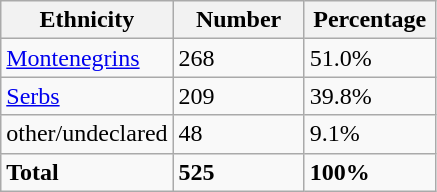<table class="wikitable">
<tr>
<th width="100px">Ethnicity</th>
<th width="80px">Number</th>
<th width="80px">Percentage</th>
</tr>
<tr>
<td><a href='#'>Montenegrins</a></td>
<td>268</td>
<td>51.0%</td>
</tr>
<tr>
<td><a href='#'>Serbs</a></td>
<td>209</td>
<td>39.8%</td>
</tr>
<tr>
<td>other/undeclared</td>
<td>48</td>
<td>9.1%</td>
</tr>
<tr>
<td><strong>Total</strong></td>
<td><strong>525</strong></td>
<td><strong>100%</strong></td>
</tr>
</table>
